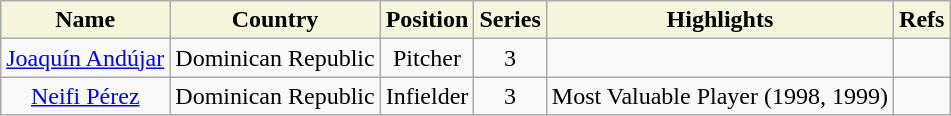<table class="wikitable">
<tr>
<th style="background:#F5F5DC;">Name</th>
<th style="background:#F5F5DC;">Country</th>
<th style="background:#F5F5DC;">Position</th>
<th style="background:#F5F5DC;">Series</th>
<th style="background:#F5F5DC;">Highlights</th>
<th style="background:#F5F5DC;">Refs</th>
</tr>
<tr align=center>
<td><a href='#'>Joaquín Andújar</a></td>
<td> Dominican Republic</td>
<td>Pitcher</td>
<td>3</td>
<td></td>
<td></td>
</tr>
<tr align=center>
<td><a href='#'>Neifi Pérez</a></td>
<td> Dominican Republic</td>
<td>Infielder</td>
<td>3</td>
<td>Most Valuable Player (1998, 1999)</td>
<td></td>
</tr>
</table>
